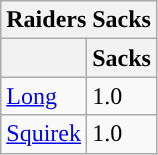<table class="wikitable">
<tr>
<th colspan="2">Raiders Sacks</th>
</tr>
<tr>
<th></th>
<th>Sacks</th>
</tr>
<tr>
<td><a href='#'>Long</a></td>
<td>1.0</td>
</tr>
<tr>
<td><a href='#'>Squirek</a></td>
<td>1.0</td>
</tr>
</table>
